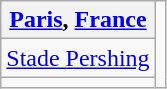<table class="wikitable" style="text-align:center">
<tr>
<th><a href='#'>Paris</a>, <a href='#'>France</a></th>
<td rowspan=4></td>
</tr>
<tr>
<td><a href='#'>Stade Pershing</a></td>
</tr>
<tr>
<td></td>
</tr>
</table>
